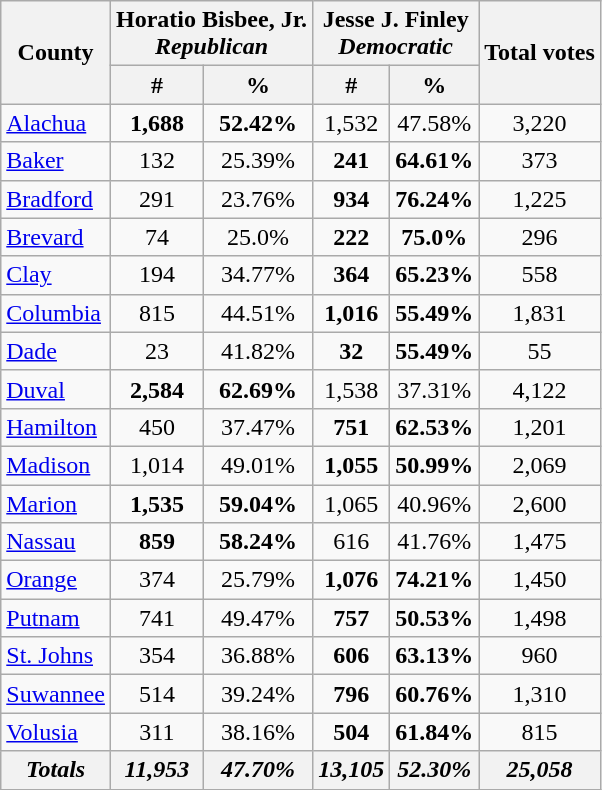<table class="wikitable sortable">
<tr>
<th rowspan="2">County</th>
<th colspan="2" style="text-align: center;" >Horatio Bisbee, Jr. <br> <em>Republican</em></th>
<th colspan="2" style="text-align: center;" >Jesse J. Finley <br><em>Democratic</em></th>
<th rowspan="2">Total votes</th>
</tr>
<tr>
<th colspan="1" style="text-align: center;" >#</th>
<th colspan="1" style="text-align: center;" >%</th>
<th colspan="1" style="text-align: center;" >#</th>
<th colspan="1" style="text-align: center;" >%</th>
</tr>
<tr>
<td><a href='#'>Alachua</a></td>
<td align="center"><strong>1,688</strong></td>
<td align="center"><strong>52.42%</strong></td>
<td align="center">1,532</td>
<td align="center">47.58%</td>
<td align="center">3,220</td>
</tr>
<tr>
<td><a href='#'>Baker</a></td>
<td align="center">132</td>
<td align="center">25.39%</td>
<td align="center"><strong>241</strong></td>
<td align="center"><strong>64.61%</strong></td>
<td align="center">373</td>
</tr>
<tr>
<td><a href='#'>Bradford</a></td>
<td align="center">291</td>
<td align="center">23.76%</td>
<td align="center"><strong>934</strong></td>
<td align="center"><strong>76.24%</strong></td>
<td align="center">1,225</td>
</tr>
<tr>
<td><a href='#'>Brevard</a></td>
<td align="center">74</td>
<td align="center">25.0%</td>
<td align="center"><strong>222</strong></td>
<td align="center"><strong>75.0%</strong></td>
<td align="center">296</td>
</tr>
<tr>
<td><a href='#'>Clay</a></td>
<td align="center">194</td>
<td align="center">34.77%</td>
<td align="center"><strong>364</strong></td>
<td align="center"><strong>65.23%</strong></td>
<td align="center">558</td>
</tr>
<tr>
<td><a href='#'>Columbia</a></td>
<td align="center">815</td>
<td align="center">44.51%</td>
<td align="center"><strong>1,016</strong></td>
<td align="center"><strong>55.49%</strong></td>
<td align="center">1,831</td>
</tr>
<tr>
<td><a href='#'>Dade</a></td>
<td align="center">23</td>
<td align="center">41.82%</td>
<td align="center"><strong>32</strong></td>
<td align="center"><strong>55.49%</strong></td>
<td align="center">55</td>
</tr>
<tr>
<td><a href='#'>Duval</a></td>
<td align="center"><strong>2,584</strong></td>
<td align="center"><strong>62.69%</strong></td>
<td align="center">1,538</td>
<td align="center">37.31%</td>
<td align="center">4,122</td>
</tr>
<tr>
<td><a href='#'>Hamilton</a></td>
<td align="center">450</td>
<td align="center">37.47%</td>
<td align="center"><strong>751</strong></td>
<td align="center"><strong>62.53%</strong></td>
<td align="center">1,201</td>
</tr>
<tr>
<td><a href='#'>Madison</a></td>
<td align="center">1,014</td>
<td align="center">49.01%</td>
<td align="center"><strong>1,055</strong></td>
<td align="center"><strong>50.99%</strong></td>
<td align="center">2,069</td>
</tr>
<tr>
<td><a href='#'>Marion</a></td>
<td align="center"><strong>1,535</strong></td>
<td align="center"><strong>59.04%</strong></td>
<td align="center">1,065</td>
<td align="center">40.96%</td>
<td align="center">2,600</td>
</tr>
<tr>
<td><a href='#'>Nassau</a></td>
<td align="center"><strong>859</strong></td>
<td align="center"><strong>58.24%</strong></td>
<td align="center">616</td>
<td align="center">41.76%</td>
<td align="center">1,475</td>
</tr>
<tr>
<td><a href='#'>Orange</a></td>
<td align="center">374</td>
<td align="center">25.79%</td>
<td align="center"><strong>1,076</strong></td>
<td align="center"><strong>74.21%</strong></td>
<td align="center">1,450</td>
</tr>
<tr>
<td><a href='#'>Putnam</a></td>
<td align="center">741</td>
<td align="center">49.47%</td>
<td align="center"><strong>757</strong></td>
<td align="center"><strong>50.53%</strong></td>
<td align="center">1,498</td>
</tr>
<tr>
<td><a href='#'>St. Johns</a></td>
<td align="center">354</td>
<td align="center">36.88%</td>
<td align="center"><strong>606</strong></td>
<td align="center"><strong>63.13%</strong></td>
<td align="center">960</td>
</tr>
<tr>
<td><a href='#'>Suwannee</a></td>
<td align="center">514</td>
<td align="center">39.24%</td>
<td align="center"><strong>796</strong></td>
<td align="center"><strong>60.76%</strong></td>
<td align="center">1,310</td>
</tr>
<tr>
<td><a href='#'>Volusia</a></td>
<td align="center">311</td>
<td align="center">38.16%</td>
<td align="center"><strong>504</strong></td>
<td align="center"><strong>61.84%</strong></td>
<td align="center">815</td>
</tr>
<tr>
<th><em>Totals</em></th>
<th><em>11,953</em></th>
<th><em>47.70%</em></th>
<th><em>13,105</em></th>
<th><em>52.30%</em></th>
<th><em>25,058</em></th>
</tr>
</table>
